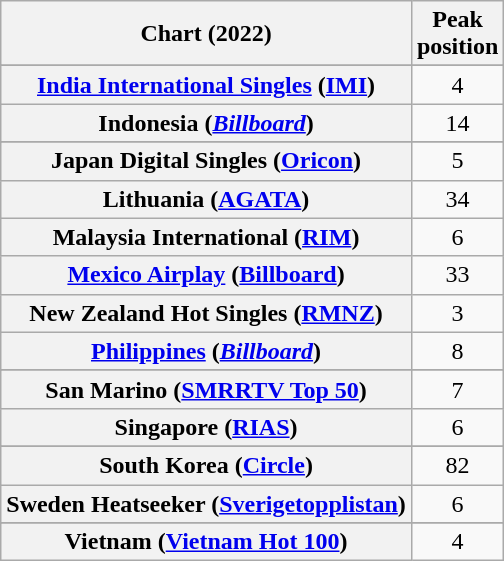<table class="wikitable sortable plainrowheaders" style="text-align:center">
<tr>
<th scope="col">Chart (2022)</th>
<th scope="col">Peak<br>position</th>
</tr>
<tr>
</tr>
<tr>
</tr>
<tr>
</tr>
<tr>
</tr>
<tr>
</tr>
<tr>
</tr>
<tr>
</tr>
<tr>
</tr>
<tr>
</tr>
<tr>
<th scope="row"><a href='#'>India International Singles</a> (<a href='#'>IMI</a>)</th>
<td>4</td>
</tr>
<tr>
<th scope="row">Indonesia (<em><a href='#'>Billboard</a></em>)</th>
<td>14</td>
</tr>
<tr>
</tr>
<tr>
</tr>
<tr>
<th scope="row">Japan Digital Singles (<a href='#'>Oricon</a>)</th>
<td>5</td>
</tr>
<tr>
<th scope="row">Lithuania (<a href='#'>AGATA</a>)</th>
<td>34</td>
</tr>
<tr>
<th scope="row">Malaysia International (<a href='#'>RIM</a>)</th>
<td>6</td>
</tr>
<tr>
<th scope="row"><a href='#'>Mexico Airplay</a> (<a href='#'>Billboard</a>)</th>
<td>33</td>
</tr>
<tr>
<th scope="row">New Zealand Hot Singles (<a href='#'>RMNZ</a>)</th>
<td>3</td>
</tr>
<tr>
<th scope="row"><a href='#'>Philippines</a> (<em><a href='#'>Billboard</a></em>)</th>
<td>8</td>
</tr>
<tr>
</tr>
<tr>
</tr>
<tr>
<th scope="row">San Marino (<a href='#'>SMRRTV Top 50</a>)</th>
<td>7</td>
</tr>
<tr>
<th scope="row">Singapore (<a href='#'>RIAS</a>)</th>
<td>6</td>
</tr>
<tr>
</tr>
<tr>
<th scope="row">South Korea (<a href='#'>Circle</a>)</th>
<td>82</td>
</tr>
<tr>
<th scope="row">Sweden Heatseeker (<a href='#'>Sverigetopplistan</a>)</th>
<td>6</td>
</tr>
<tr>
</tr>
<tr>
</tr>
<tr>
</tr>
<tr>
</tr>
<tr>
<th scope="row">Vietnam (<a href='#'>Vietnam Hot 100</a>)</th>
<td>4</td>
</tr>
</table>
